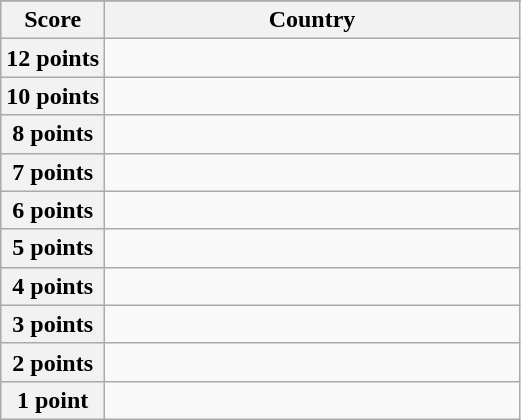<table class="wikitable">
<tr>
</tr>
<tr>
<th scope="col" width="20%">Score</th>
<th scope="col">Country</th>
</tr>
<tr>
<th scope="row">12 points</th>
<td></td>
</tr>
<tr>
<th scope="row">10 points</th>
<td></td>
</tr>
<tr>
<th scope="row">8 points</th>
<td></td>
</tr>
<tr>
<th scope="row">7 points</th>
<td></td>
</tr>
<tr>
<th scope="row">6 points</th>
<td></td>
</tr>
<tr>
<th scope="row">5 points</th>
<td></td>
</tr>
<tr>
<th scope="row">4 points</th>
<td></td>
</tr>
<tr>
<th scope="row">3 points</th>
<td></td>
</tr>
<tr>
<th scope="row">2 points</th>
<td></td>
</tr>
<tr>
<th scope="row">1 point</th>
<td></td>
</tr>
</table>
